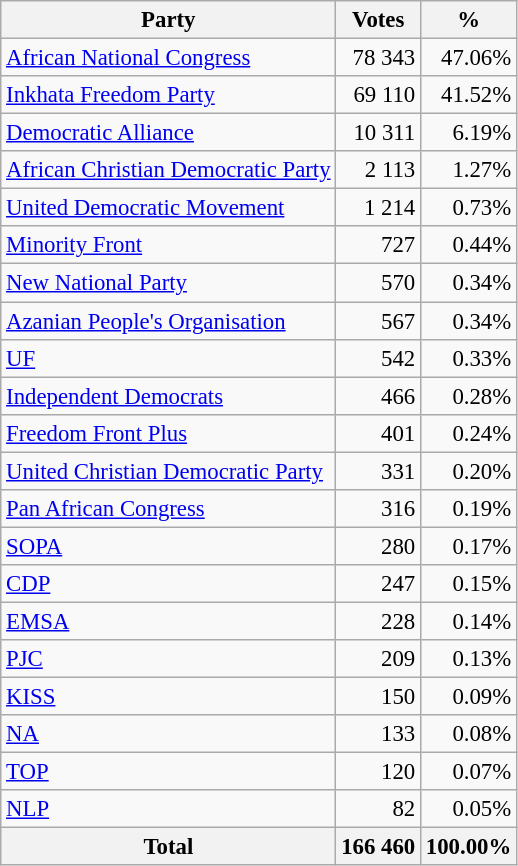<table class="wikitable" style="font-size: 95%; text-align: right">
<tr>
<th>Party</th>
<th>Votes</th>
<th>%</th>
</tr>
<tr>
<td align=left><a href='#'>African National Congress</a></td>
<td>78 343</td>
<td>47.06%</td>
</tr>
<tr>
<td align=left><a href='#'>Inkhata Freedom Party</a></td>
<td>69 110</td>
<td>41.52%</td>
</tr>
<tr>
<td align=left><a href='#'>Democratic Alliance</a></td>
<td>10 311</td>
<td>6.19%</td>
</tr>
<tr>
<td align=left><a href='#'>African Christian Democratic Party</a></td>
<td>2 113</td>
<td>1.27%</td>
</tr>
<tr>
<td align=left><a href='#'>United Democratic Movement</a></td>
<td>1 214</td>
<td>0.73%</td>
</tr>
<tr>
<td align=left><a href='#'>Minority Front</a></td>
<td>727</td>
<td>0.44%</td>
</tr>
<tr>
<td align=left><a href='#'>New National Party</a></td>
<td>570</td>
<td>0.34%</td>
</tr>
<tr>
<td align=left><a href='#'>Azanian People's Organisation</a></td>
<td>567</td>
<td>0.34%</td>
</tr>
<tr>
<td align=left><a href='#'>UF</a></td>
<td>542</td>
<td>0.33%</td>
</tr>
<tr>
<td align=left><a href='#'>Independent Democrats</a></td>
<td>466</td>
<td>0.28%</td>
</tr>
<tr>
<td align=left><a href='#'>Freedom Front Plus</a></td>
<td>401</td>
<td>0.24%</td>
</tr>
<tr>
<td align=left><a href='#'>United Christian Democratic Party</a></td>
<td>331</td>
<td>0.20%</td>
</tr>
<tr>
<td align=left><a href='#'>Pan African Congress</a></td>
<td>316</td>
<td>0.19%</td>
</tr>
<tr>
<td align=left><a href='#'>SOPA</a></td>
<td>280</td>
<td>0.17%</td>
</tr>
<tr>
<td align=left><a href='#'>CDP</a></td>
<td>247</td>
<td>0.15%</td>
</tr>
<tr>
<td align=left><a href='#'>EMSA</a></td>
<td>228</td>
<td>0.14%</td>
</tr>
<tr>
<td align=left><a href='#'>PJC</a></td>
<td>209</td>
<td>0.13%</td>
</tr>
<tr>
<td align=left><a href='#'>KISS</a></td>
<td>150</td>
<td>0.09%</td>
</tr>
<tr>
<td align=left><a href='#'>NA</a></td>
<td>133</td>
<td>0.08%</td>
</tr>
<tr>
<td align=left><a href='#'>TOP</a></td>
<td>120</td>
<td>0.07%</td>
</tr>
<tr>
<td align=left><a href='#'>NLP</a></td>
<td>82</td>
<td>0.05%</td>
</tr>
<tr>
<th align=left>Total</th>
<th>166 460</th>
<th>100.00%</th>
</tr>
</table>
